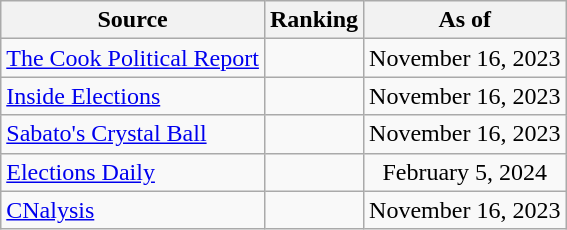<table class="wikitable" style="text-align:center">
<tr>
<th>Source</th>
<th>Ranking</th>
<th>As of</th>
</tr>
<tr>
<td align=left><a href='#'>The Cook Political Report</a></td>
<td></td>
<td>November 16, 2023</td>
</tr>
<tr>
<td align=left><a href='#'>Inside Elections</a></td>
<td></td>
<td>November 16, 2023</td>
</tr>
<tr>
<td align=left><a href='#'>Sabato's Crystal Ball</a></td>
<td></td>
<td>November 16, 2023</td>
</tr>
<tr>
<td align=left><a href='#'>Elections Daily</a></td>
<td></td>
<td>February 5, 2024</td>
</tr>
<tr>
<td align=left><a href='#'>CNalysis</a></td>
<td></td>
<td>November 16, 2023</td>
</tr>
</table>
